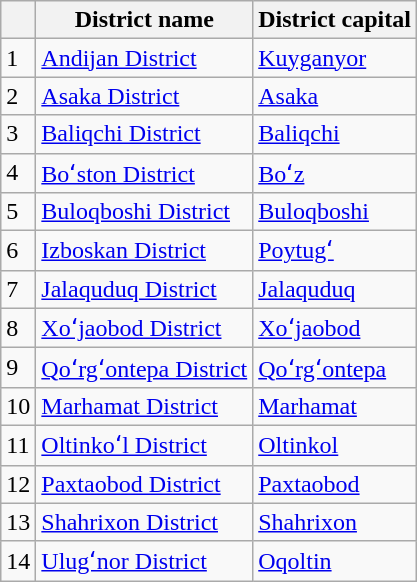<table class="wikitable sortable">
<tr>
<th></th>
<th>District name</th>
<th>District capital</th>
</tr>
<tr>
<td>1</td>
<td><a href='#'>Andijan District</a></td>
<td><a href='#'>Kuyganyor</a></td>
</tr>
<tr>
<td>2</td>
<td><a href='#'>Asaka District</a></td>
<td><a href='#'>Asaka</a></td>
</tr>
<tr>
<td>3</td>
<td><a href='#'>Baliqchi District</a></td>
<td><a href='#'>Baliqchi</a></td>
</tr>
<tr>
<td>4</td>
<td><a href='#'>Boʻston District</a></td>
<td><a href='#'>Boʻz</a></td>
</tr>
<tr>
<td>5</td>
<td><a href='#'>Buloqboshi District</a></td>
<td><a href='#'>Buloqboshi</a></td>
</tr>
<tr>
<td>6</td>
<td><a href='#'>Izboskan District</a></td>
<td><a href='#'>Poytugʻ</a></td>
</tr>
<tr>
<td>7</td>
<td><a href='#'>Jalaquduq District</a></td>
<td><a href='#'>Jalaquduq</a></td>
</tr>
<tr>
<td>8</td>
<td><a href='#'>Xoʻjaobod District</a></td>
<td><a href='#'>Xoʻjaobod</a></td>
</tr>
<tr>
<td>9</td>
<td><a href='#'>Qoʻrgʻontepa District</a></td>
<td><a href='#'>Qoʻrgʻontepa</a></td>
</tr>
<tr>
<td>10</td>
<td><a href='#'>Marhamat District</a></td>
<td><a href='#'>Marhamat</a></td>
</tr>
<tr>
<td>11</td>
<td><a href='#'>Oltinkoʻl District</a></td>
<td><a href='#'>Oltinkol</a></td>
</tr>
<tr>
<td>12</td>
<td><a href='#'>Paxtaobod District</a></td>
<td><a href='#'>Paxtaobod</a></td>
</tr>
<tr>
<td>13</td>
<td><a href='#'>Shahrixon District</a></td>
<td><a href='#'>Shahrixon</a></td>
</tr>
<tr>
<td>14</td>
<td><a href='#'>Ulugʻnor District</a></td>
<td><a href='#'>Oqoltin</a></td>
</tr>
</table>
